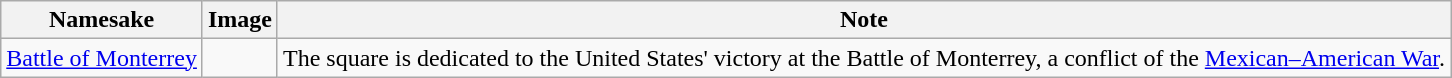<table class="wikitable">
<tr>
<th>Namesake</th>
<th>Image</th>
<th>Note</th>
</tr>
<tr>
<td><a href='#'>Battle of Monterrey</a></td>
<td></td>
<td>The square is dedicated to the United States' victory at the Battle of Monterrey, a conflict of the <a href='#'>Mexican–American War</a>.</td>
</tr>
</table>
